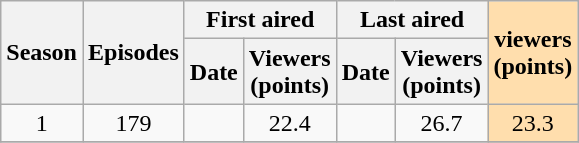<table class="wikitable" style="text-align: center">
<tr>
<th scope="col" rowspan="2">Season</th>
<th scope="col" rowspan="2" colspan="1">Episodes</th>
<th scope="col" colspan="2">First aired</th>
<th scope="col" colspan="2">Last aired</th>
<th style="background:#ffdead;" rowspan="2"> viewers <br> (points)</th>
</tr>
<tr>
<th scope="col">Date</th>
<th scope="col">Viewers<br>(points)</th>
<th scope="col">Date</th>
<th scope="col">Viewers<br>(points)</th>
</tr>
<tr>
<td>1</td>
<td>179</td>
<td></td>
<td>22.4</td>
<td></td>
<td>26.7</td>
<td style="background:#ffdead;">23.3</td>
</tr>
<tr>
</tr>
</table>
